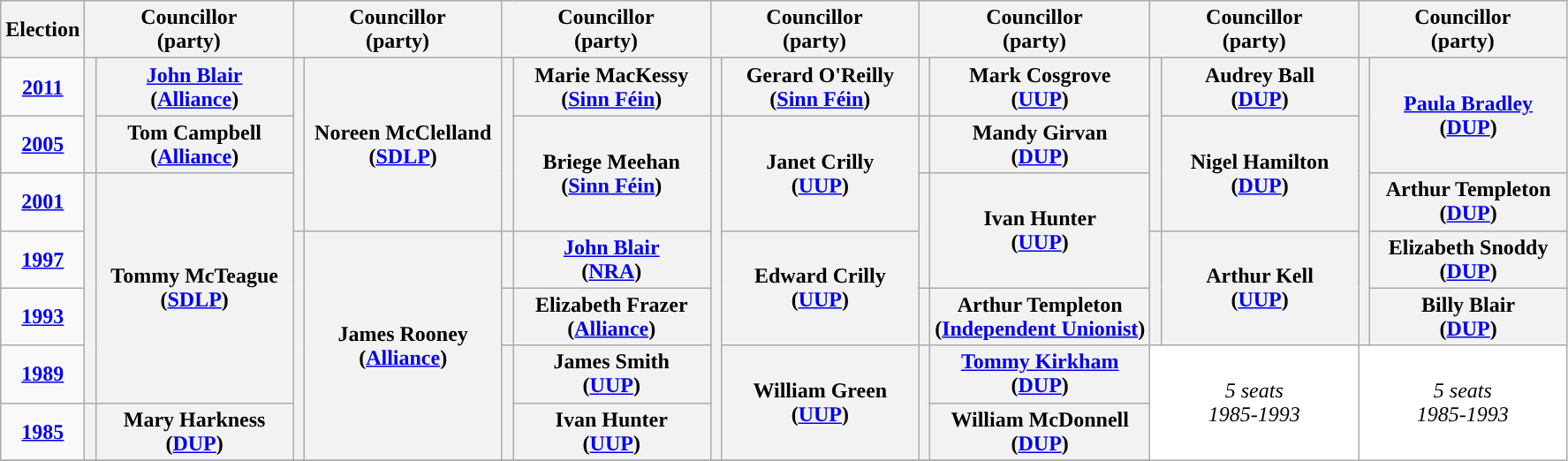<table class="wikitable" style="text-align:center">
<tr>
<th scope="col" width="50">Election</th>
<th scope="col" width="150" colspan = "2">Councillor<br> (party)</th>
<th scope="col" width="150" colspan = "2">Councillor<br> (party)</th>
<th scope="col" width="150" colspan = "2">Councillor<br> (party)</th>
<th scope="col" width="150" colspan = "2">Councillor<br> (party)</th>
<th scope="col" width="150" colspan = "2">Councillor<br> (party)</th>
<th scope="col" width="150" colspan = "2">Councillor<br> (party)</th>
<th scope="col" width="150" colspan = "2">Councillor<br> (party)</th>
</tr>
<tr>
<td><strong><a href='#'>2011</a></strong></td>
<th rowspan="2" width="1" style="background-color: "></th>
<th rowspan = "1"><a href='#'>John Blair</a> <br> (<a href='#'>Alliance</a>)</th>
<th rowspan="3" width="1" style="background-color: "></th>
<th rowspan = "3">Noreen McClelland <br> (<a href='#'>SDLP</a>)</th>
<th rowspan="3" width="1" style="background-color: "></th>
<th rowspan = "1">Marie MacKessy <br> (<a href='#'>Sinn Féin</a>)</th>
<th rowspan="1" width="1" style="background-color: "></th>
<th rowspan = "1">Gerard O'Reilly <br> (<a href='#'>Sinn Féin</a>)</th>
<th rowspan="1" width="1" style="background-color: "></th>
<th rowspan = "1">Mark Cosgrove <br> (<a href='#'>UUP</a>)</th>
<th rowspan="3" width="1" style="background-color: "></th>
<th rowspan = "1">Audrey Ball <br> (<a href='#'>DUP</a>)</th>
<th rowspan="5" width="1" style="background-color: "></th>
<th rowspan = "2"><a href='#'>Paula Bradley</a> <br> (<a href='#'>DUP</a>)</th>
</tr>
<tr>
<td><strong><a href='#'>2005</a></strong></td>
<th rowspan = "1">Tom Campbell <br> (<a href='#'>Alliance</a>)</th>
<th rowspan = "2">Briege Meehan <br> (<a href='#'>Sinn Féin</a>)</th>
<th rowspan="6" width="1" style="background-color: "></th>
<th rowspan = "2">Janet Crilly <br> (<a href='#'>UUP</a>)</th>
<th rowspan="1" width="1" style="background-color: "></th>
<th rowspan = "1">Mandy Girvan <br> (<a href='#'>DUP</a>)</th>
<th rowspan = "2">Nigel Hamilton <br> (<a href='#'>DUP</a>)</th>
</tr>
<tr>
<td><strong><a href='#'>2001</a></strong></td>
<th rowspan="4" width="1" style="background-color: "></th>
<th rowspan = "4">Tommy McTeague <br> (<a href='#'>SDLP</a>)</th>
<th rowspan="2" width="1" style="background-color: "></th>
<th rowspan = "2">Ivan Hunter <br> (<a href='#'>UUP</a>)</th>
<th rowspan = "1">Arthur Templeton <br> (<a href='#'>DUP</a>)</th>
</tr>
<tr>
<td><strong><a href='#'>1997</a></strong></td>
<th rowspan="4" width="1" style="background-color: "></th>
<th rowspan = "4">James Rooney <br> (<a href='#'>Alliance</a>)</th>
<th rowspan="1" width="1" style="background-color: "></th>
<th rowspan = "1"><a href='#'>John Blair</a> <br> (<a href='#'>NRA</a>)</th>
<th rowspan = "2">Edward Crilly <br> (<a href='#'>UUP</a>)</th>
<th rowspan="2" width="1" style="background-color: "></th>
<th rowspan = "2">Arthur Kell <br> (<a href='#'>UUP</a>)</th>
<th rowspan = "1">Elizabeth Snoddy <br> (<a href='#'>DUP</a>)</th>
</tr>
<tr>
<td><strong><a href='#'>1993</a></strong></td>
<th rowspan="1" width="1" style="background-color: "></th>
<th rowspan = "1">Elizabeth Frazer <br> (<a href='#'>Alliance</a>)</th>
<th rowspan="1" width="1" style="background-color: "></th>
<th rowspan = "1">Arthur Templeton <br> (<a href='#'>Independent Unionist</a>)</th>
<th rowspan = "1">Billy Blair <br> (<a href='#'>DUP</a>)</th>
</tr>
<tr>
<td><strong><a href='#'>1989</a></strong></td>
<th rowspan="2" width="1" style="background-color: "></th>
<th rowspan = "1">James Smith <br> (<a href='#'>UUP</a>)</th>
<th rowspan = "2">William Green <br> (<a href='#'>UUP</a>)</th>
<th rowspan="2" width="1" style="background-color: "></th>
<th rowspan = "1"><a href='#'>Tommy Kirkham</a> <br> (<a href='#'>DUP</a>)</th>
<td colspan="2" rowspan="5" style="background-color:#FFFFFF"><em>5 seats<br>1985-1993</em></td>
<td colspan="2" rowspan="5" style="background-color:#FFFFFF"><em>5 seats<br>1985-1993</em></td>
</tr>
<tr>
<td><strong><a href='#'>1985</a></strong></td>
<th rowspan="1" width="1" style="background-color: "></th>
<th rowspan = "1">Mary Harkness <br> (<a href='#'>DUP</a>)</th>
<th rowspan = "1">Ivan Hunter <br> (<a href='#'>UUP</a>)</th>
<th rowspan = "1">William McDonnell <br> (<a href='#'>DUP</a>)</th>
</tr>
<tr>
</tr>
</table>
